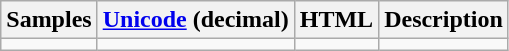<table class="wikitable">
<tr>
<th>Samples</th>
<th><a href='#'>Unicode</a> (decimal)</th>
<th>HTML</th>
<th>Description</th>
</tr>
<tr>
<td></td>
<td></td>
<td></td>
</tr>
</table>
